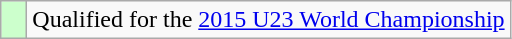<table class="wikitable" style="text-align: left;">
<tr>
<td width=10px bgcolor=#ccffcc></td>
<td>Qualified for the <a href='#'>2015 U23 World Championship</a></td>
</tr>
</table>
